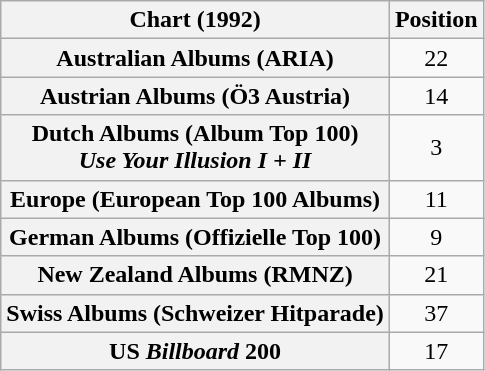<table class="wikitable sortable plainrowheaders" style="text-align:center">
<tr>
<th scope="col">Chart (1992)</th>
<th scope="col">Position</th>
</tr>
<tr>
<th scope="row">Australian Albums (ARIA)</th>
<td>22</td>
</tr>
<tr>
<th scope="row">Austrian Albums (Ö3 Austria)</th>
<td>14</td>
</tr>
<tr>
<th scope="row">Dutch Albums (Album Top 100)<br><em>Use Your Illusion I + II</em></th>
<td>3</td>
</tr>
<tr>
<th scope="row">Europe (European Top 100 Albums)</th>
<td>11</td>
</tr>
<tr>
<th scope="row">German Albums (Offizielle Top 100)</th>
<td>9</td>
</tr>
<tr>
<th scope="row">New Zealand Albums (RMNZ)</th>
<td>21</td>
</tr>
<tr>
<th scope="row">Swiss Albums (Schweizer Hitparade)</th>
<td>37</td>
</tr>
<tr>
<th scope="row">US <em>Billboard</em> 200</th>
<td>17</td>
</tr>
</table>
